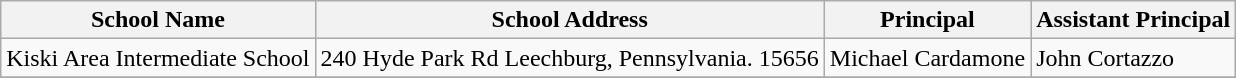<table class="wikitable">
<tr>
<th>School Name</th>
<th>School Address</th>
<th>Principal</th>
<th>Assistant Principal</th>
</tr>
<tr>
<td>Kiski Area Intermediate School</td>
<td>240 Hyde Park Rd Leechburg, Pennsylvania. 15656</td>
<td>Michael Cardamone</td>
<td>John Cortazzo</td>
</tr>
<tr>
</tr>
</table>
